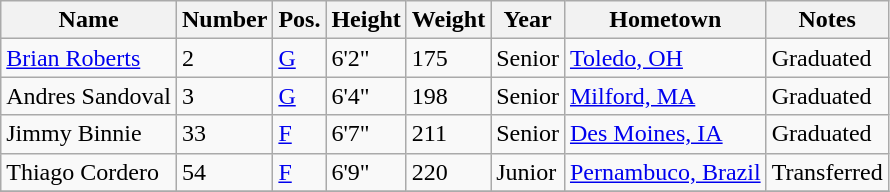<table class="wikitable sortable" border="1">
<tr>
<th>Name</th>
<th>Number</th>
<th>Pos.</th>
<th>Height</th>
<th>Weight</th>
<th>Year</th>
<th>Hometown</th>
<th class="unsortable">Notes</th>
</tr>
<tr>
<td sortname><a href='#'>Brian Roberts</a></td>
<td>2</td>
<td><a href='#'>G</a></td>
<td>6'2"</td>
<td>175</td>
<td>Senior</td>
<td><a href='#'>Toledo, OH</a></td>
<td>Graduated</td>
</tr>
<tr>
<td sortname>Andres Sandoval</td>
<td>3</td>
<td><a href='#'>G</a></td>
<td>6'4"</td>
<td>198</td>
<td>Senior</td>
<td><a href='#'>Milford, MA</a></td>
<td>Graduated</td>
</tr>
<tr>
<td sortname>Jimmy Binnie</td>
<td>33</td>
<td><a href='#'>F</a></td>
<td>6'7"</td>
<td>211</td>
<td>Senior</td>
<td><a href='#'>Des Moines, IA</a></td>
<td>Graduated</td>
</tr>
<tr>
<td sortname>Thiago Cordero</td>
<td>54</td>
<td><a href='#'>F</a></td>
<td>6'9"</td>
<td>220</td>
<td>Junior</td>
<td><a href='#'>Pernambuco, Brazil</a></td>
<td>Transferred</td>
</tr>
<tr>
</tr>
</table>
